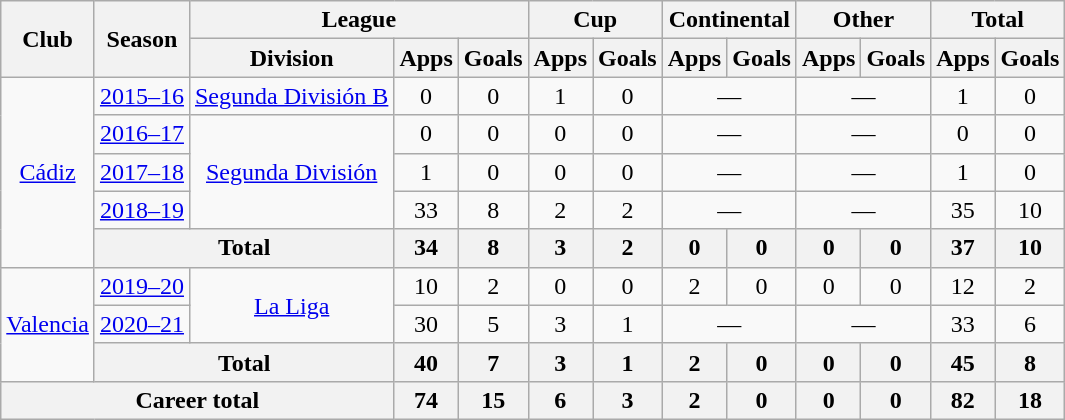<table class="wikitable" style="text-align:center">
<tr>
<th rowspan="2">Club</th>
<th rowspan="2">Season</th>
<th colspan="3">League</th>
<th colspan="2">Cup</th>
<th colspan="2">Continental</th>
<th colspan="2">Other</th>
<th colspan="2">Total</th>
</tr>
<tr>
<th>Division</th>
<th>Apps</th>
<th>Goals</th>
<th>Apps</th>
<th>Goals</th>
<th>Apps</th>
<th>Goals</th>
<th>Apps</th>
<th>Goals</th>
<th>Apps</th>
<th>Goals</th>
</tr>
<tr>
<td rowspan="5"><a href='#'>Cádiz</a></td>
<td><a href='#'>2015–16</a></td>
<td><a href='#'>Segunda División B</a></td>
<td>0</td>
<td>0</td>
<td>1</td>
<td>0</td>
<td colspan="2">—</td>
<td colspan="2">—</td>
<td>1</td>
<td>0</td>
</tr>
<tr>
<td><a href='#'>2016–17</a></td>
<td rowspan="3"><a href='#'>Segunda División</a></td>
<td>0</td>
<td>0</td>
<td>0</td>
<td>0</td>
<td colspan="2">—</td>
<td colspan="2">—</td>
<td>0</td>
<td>0</td>
</tr>
<tr>
<td><a href='#'>2017–18</a></td>
<td>1</td>
<td>0</td>
<td>0</td>
<td>0</td>
<td colspan="2">—</td>
<td colspan="2">—</td>
<td>1</td>
<td>0</td>
</tr>
<tr>
<td><a href='#'>2018–19</a></td>
<td>33</td>
<td>8</td>
<td>2</td>
<td>2</td>
<td colspan="2">—</td>
<td colspan="2">—</td>
<td>35</td>
<td>10</td>
</tr>
<tr>
<th colspan="2">Total</th>
<th>34</th>
<th>8</th>
<th>3</th>
<th>2</th>
<th>0</th>
<th>0</th>
<th>0</th>
<th>0</th>
<th>37</th>
<th>10</th>
</tr>
<tr>
<td rowspan="3"><a href='#'>Valencia</a></td>
<td><a href='#'>2019–20</a></td>
<td rowspan="2"><a href='#'>La Liga</a></td>
<td>10</td>
<td>2</td>
<td>0</td>
<td>0</td>
<td>2</td>
<td>0</td>
<td>0</td>
<td>0</td>
<td>12</td>
<td>2</td>
</tr>
<tr>
<td><a href='#'>2020–21</a></td>
<td>30</td>
<td>5</td>
<td>3</td>
<td>1</td>
<td colspan="2">—</td>
<td colspan="2">—</td>
<td>33</td>
<td>6</td>
</tr>
<tr>
<th colspan="2">Total</th>
<th>40</th>
<th>7</th>
<th>3</th>
<th>1</th>
<th>2</th>
<th>0</th>
<th>0</th>
<th>0</th>
<th>45</th>
<th>8</th>
</tr>
<tr>
<th colspan="3">Career total</th>
<th>74</th>
<th>15</th>
<th>6</th>
<th>3</th>
<th>2</th>
<th>0</th>
<th>0</th>
<th>0</th>
<th>82</th>
<th>18</th>
</tr>
</table>
